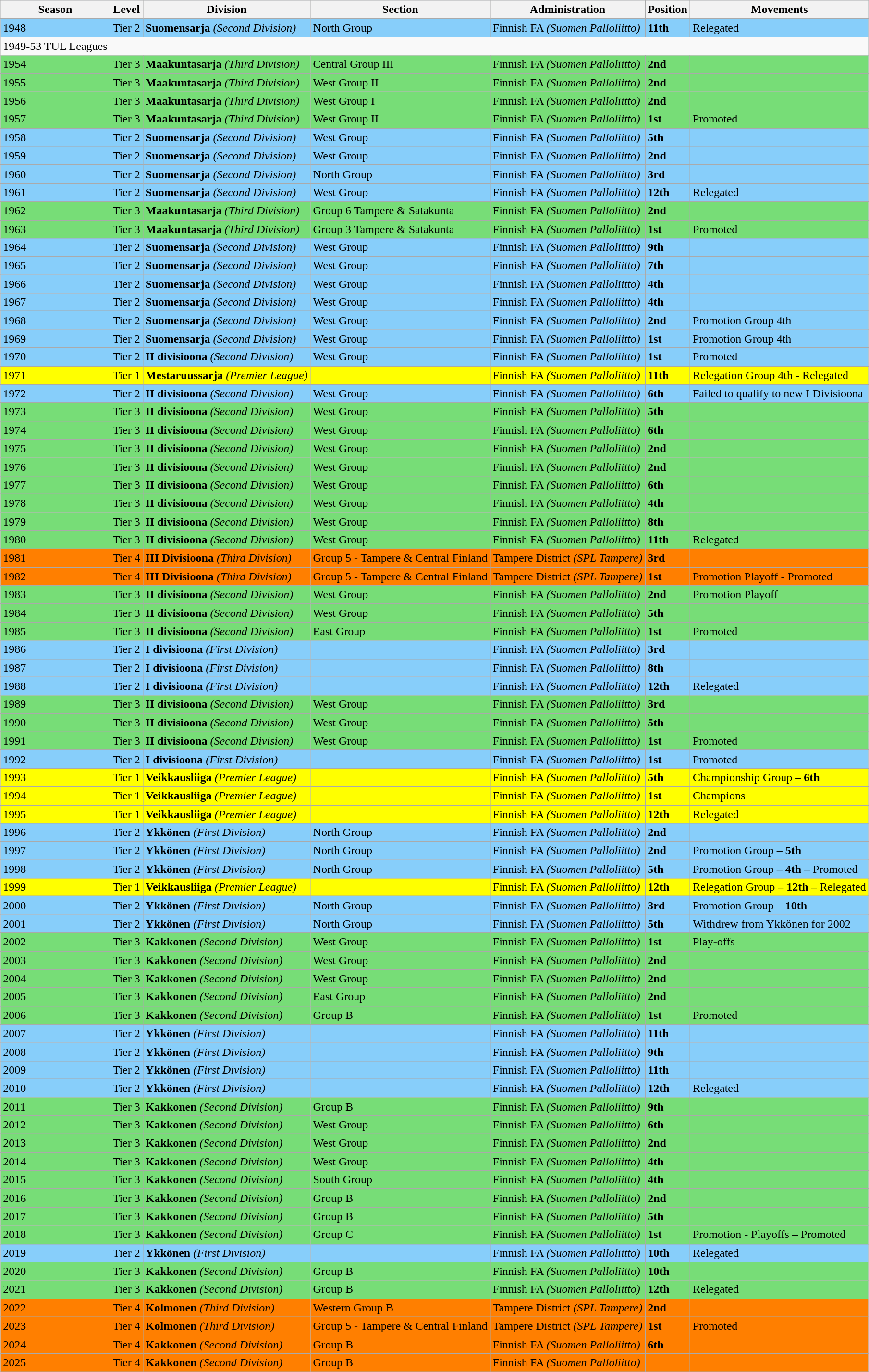<table class="wikitable">
<tr style="background:#f0f6fa;">
<th><strong>Season</strong></th>
<th><strong>Level</strong></th>
<th><strong>Division</strong></th>
<th><strong>Section</strong></th>
<th><strong>Administration</strong></th>
<th><strong>Position</strong></th>
<th><strong>Movements</strong></th>
</tr>
<tr>
<td style="background:#87CEFA;">1948</td>
<td style="background:#87CEFA;">Tier 2</td>
<td style="background:#87CEFA;"><strong>Suomensarja</strong> <em>(Second Division)</em></td>
<td style="background:#87CEFA;">North Group</td>
<td style="background:#87CEFA;">Finnish FA <em>(Suomen Palloliitto)</em></td>
<td style="background:#87CEFA;"><strong>11th</strong></td>
<td style="background:#87CEFA;">Relegated</td>
</tr>
<tr>
<td style="background:;">1949-53 TUL Leagues</td>
</tr>
<tr>
<td style="background:#77DD77;">1954</td>
<td style="background:#77DD77;">Tier 3</td>
<td style="background:#77DD77;"><strong>Maakuntasarja</strong> <em>(Third Division)</em></td>
<td style="background:#77DD77;">Central Group III</td>
<td style="background:#77DD77;">Finnish FA <em>(Suomen Palloliitto)</em></td>
<td style="background:#77DD77;"><strong>2nd</strong></td>
<td style="background:#77DD77;"></td>
</tr>
<tr>
<td style="background:#77DD77;">1955</td>
<td style="background:#77DD77;">Tier 3</td>
<td style="background:#77DD77;"><strong>Maakuntasarja</strong> <em>(Third Division)</em></td>
<td style="background:#77DD77;">West Group II</td>
<td style="background:#77DD77;">Finnish FA <em>(Suomen Palloliitto)</em></td>
<td style="background:#77DD77;"><strong>2nd</strong></td>
<td style="background:#77DD77;"></td>
</tr>
<tr>
<td style="background:#77DD77;">1956</td>
<td style="background:#77DD77;">Tier 3</td>
<td style="background:#77DD77;"><strong>Maakuntasarja</strong> <em>(Third Division)</em></td>
<td style="background:#77DD77;">West Group I</td>
<td style="background:#77DD77;">Finnish FA <em>(Suomen Palloliitto)</em></td>
<td style="background:#77DD77;"><strong>2nd</strong></td>
<td style="background:#77DD77;"></td>
</tr>
<tr>
<td style="background:#77DD77;">1957</td>
<td style="background:#77DD77;">Tier 3</td>
<td style="background:#77DD77;"><strong>Maakuntasarja</strong> <em>(Third Division)</em></td>
<td style="background:#77DD77;">West Group II</td>
<td style="background:#77DD77;">Finnish FA <em>(Suomen Palloliitto)</em></td>
<td style="background:#77DD77;"><strong>1st</strong></td>
<td style="background:#77DD77;">Promoted</td>
</tr>
<tr>
<td style="background:#87CEFA;">1958</td>
<td style="background:#87CEFA;">Tier 2</td>
<td style="background:#87CEFA;"><strong>Suomensarja</strong> <em>(Second Division)</em></td>
<td style="background:#87CEFA;">West Group</td>
<td style="background:#87CEFA;">Finnish FA <em>(Suomen Palloliitto)</em></td>
<td style="background:#87CEFA;"><strong>5th</strong></td>
<td style="background:#87CEFA;"></td>
</tr>
<tr>
<td style="background:#87CEFA;">1959</td>
<td style="background:#87CEFA;">Tier 2</td>
<td style="background:#87CEFA;"><strong>Suomensarja</strong> <em>(Second Division)</em></td>
<td style="background:#87CEFA;">West Group</td>
<td style="background:#87CEFA;">Finnish FA <em>(Suomen Palloliitto)</em></td>
<td style="background:#87CEFA;"><strong>2nd</strong></td>
<td style="background:#87CEFA;"></td>
</tr>
<tr>
<td style="background:#87CEFA;">1960</td>
<td style="background:#87CEFA;">Tier 2</td>
<td style="background:#87CEFA;"><strong>Suomensarja</strong> <em>(Second Division)</em></td>
<td style="background:#87CEFA;">North Group</td>
<td style="background:#87CEFA;">Finnish FA <em>(Suomen Palloliitto)</em></td>
<td style="background:#87CEFA;"><strong>3rd</strong></td>
<td style="background:#87CEFA;"></td>
</tr>
<tr>
<td style="background:#87CEFA;">1961</td>
<td style="background:#87CEFA;">Tier 2</td>
<td style="background:#87CEFA;"><strong>Suomensarja</strong> <em>(Second Division)</em></td>
<td style="background:#87CEFA;">West Group</td>
<td style="background:#87CEFA;">Finnish FA <em>(Suomen Palloliitto)</em></td>
<td style="background:#87CEFA;"><strong>12th</strong></td>
<td style="background:#87CEFA;">Relegated</td>
</tr>
<tr>
<td style="background:#77DD77;">1962</td>
<td style="background:#77DD77;">Tier 3</td>
<td style="background:#77DD77;"><strong>Maakuntasarja</strong> <em>(Third Division)</em></td>
<td style="background:#77DD77;">Group 6 Tampere & Satakunta</td>
<td style="background:#77DD77;">Finnish FA <em>(Suomen Palloliitto)</em></td>
<td style="background:#77DD77;"><strong>2nd</strong></td>
<td style="background:#77DD77;"></td>
</tr>
<tr>
<td style="background:#77DD77;">1963</td>
<td style="background:#77DD77;">Tier 3</td>
<td style="background:#77DD77;"><strong>Maakuntasarja</strong> <em>(Third Division)</em></td>
<td style="background:#77DD77;">Group 3 Tampere & Satakunta</td>
<td style="background:#77DD77;">Finnish FA <em>(Suomen Palloliitto)</em></td>
<td style="background:#77DD77;"><strong>1st</strong></td>
<td style="background:#77DD77;">Promoted</td>
</tr>
<tr>
<td style="background:#87CEFA;">1964</td>
<td style="background:#87CEFA;">Tier 2</td>
<td style="background:#87CEFA;"><strong>Suomensarja</strong> <em>(Second Division)</em></td>
<td style="background:#87CEFA;">West Group</td>
<td style="background:#87CEFA;">Finnish FA <em>(Suomen Palloliitto)</em></td>
<td style="background:#87CEFA;"><strong>9th</strong></td>
<td style="background:#87CEFA;"></td>
</tr>
<tr>
<td style="background:#87CEFA;">1965</td>
<td style="background:#87CEFA;">Tier 2</td>
<td style="background:#87CEFA;"><strong>Suomensarja</strong> <em>(Second Division)</em></td>
<td style="background:#87CEFA;">West Group</td>
<td style="background:#87CEFA;">Finnish FA <em>(Suomen Palloliitto)</em></td>
<td style="background:#87CEFA;"><strong>7th</strong></td>
<td style="background:#87CEFA;"></td>
</tr>
<tr>
<td style="background:#87CEFA;">1966</td>
<td style="background:#87CEFA;">Tier 2</td>
<td style="background:#87CEFA;"><strong>Suomensarja</strong> <em>(Second Division)</em></td>
<td style="background:#87CEFA;">West Group</td>
<td style="background:#87CEFA;">Finnish FA <em>(Suomen Palloliitto)</em></td>
<td style="background:#87CEFA;"><strong>4th</strong></td>
<td style="background:#87CEFA;"></td>
</tr>
<tr>
<td style="background:#87CEFA;">1967</td>
<td style="background:#87CEFA;">Tier 2</td>
<td style="background:#87CEFA;"><strong>Suomensarja</strong> <em>(Second Division)</em></td>
<td style="background:#87CEFA;">West Group</td>
<td style="background:#87CEFA;">Finnish FA <em>(Suomen Palloliitto)</em></td>
<td style="background:#87CEFA;"><strong>4th</strong></td>
<td style="background:#87CEFA;"></td>
</tr>
<tr>
<td style="background:#87CEFA;">1968</td>
<td style="background:#87CEFA;">Tier 2</td>
<td style="background:#87CEFA;"><strong>Suomensarja</strong> <em>(Second Division)</em></td>
<td style="background:#87CEFA;">West Group</td>
<td style="background:#87CEFA;">Finnish FA <em>(Suomen Palloliitto)</em></td>
<td style="background:#87CEFA;"><strong>2nd</strong></td>
<td style="background:#87CEFA;">Promotion Group 4th</td>
</tr>
<tr>
<td style="background:#87CEFA;">1969</td>
<td style="background:#87CEFA;">Tier 2</td>
<td style="background:#87CEFA;"><strong>Suomensarja</strong> <em>(Second Division)</em></td>
<td style="background:#87CEFA;">West Group</td>
<td style="background:#87CEFA;">Finnish FA <em>(Suomen Palloliitto)</em></td>
<td style="background:#87CEFA;"><strong>1st</strong></td>
<td style="background:#87CEFA;">Promotion Group 4th</td>
</tr>
<tr>
<td style="background:#87CEFA;">1970</td>
<td style="background:#87CEFA;">Tier 2</td>
<td style="background:#87CEFA;"><strong>II divisioona</strong> <em>(Second Division)</em></td>
<td style="background:#87CEFA;">West Group</td>
<td style="background:#87CEFA;">Finnish FA <em>(Suomen Palloliitto)</em></td>
<td style="background:#87CEFA;"><strong>1st</strong></td>
<td style="background:#87CEFA;">Promoted</td>
</tr>
<tr>
<td style="background:#FFFF00;">1971</td>
<td style="background:#FFFF00;">Tier 1</td>
<td style="background:#FFFF00;"><strong>Mestaruussarja</strong> <em>(Premier League)</em></td>
<td style="background:#FFFF00;"></td>
<td style="background:#FFFF00;">Finnish FA <em>(Suomen Palloliitto)</em></td>
<td style="background:#FFFF00;"><strong>11th</strong></td>
<td style="background:#FFFF00;">Relegation Group 4th - Relegated</td>
</tr>
<tr>
<td style="background:#87CEFA;">1972</td>
<td style="background:#87CEFA;">Tier 2</td>
<td style="background:#87CEFA;"><strong>II divisioona</strong> <em>(Second Division)</em></td>
<td style="background:#87CEFA;">West Group</td>
<td style="background:#87CEFA;">Finnish FA <em>(Suomen Palloliitto)</em></td>
<td style="background:#87CEFA;"><strong>6th</strong></td>
<td style="background:#87CEFA;">Failed to qualify to new I Divisioona</td>
</tr>
<tr>
<td style="background:#77DD77;">1973</td>
<td style="background:#77DD77;">Tier 3</td>
<td style="background:#77DD77;"><strong>II divisioona</strong> <em>(Second Division)</em></td>
<td style="background:#77DD77;">West Group</td>
<td style="background:#77DD77;">Finnish FA <em>(Suomen Palloliitto)</em></td>
<td style="background:#77DD77;"><strong>5th</strong></td>
<td style="background:#77DD77;"></td>
</tr>
<tr>
<td style="background:#77DD77;">1974</td>
<td style="background:#77DD77;">Tier 3</td>
<td style="background:#77DD77;"><strong>II divisioona</strong> <em>(Second Division)</em></td>
<td style="background:#77DD77;">West Group</td>
<td style="background:#77DD77;">Finnish FA <em>(Suomen Palloliitto)</em></td>
<td style="background:#77DD77;"><strong>6th</strong></td>
<td style="background:#77DD77;"></td>
</tr>
<tr>
<td style="background:#77DD77;">1975</td>
<td style="background:#77DD77;">Tier 3</td>
<td style="background:#77DD77;"><strong>II divisioona</strong> <em>(Second Division)</em></td>
<td style="background:#77DD77;">West Group</td>
<td style="background:#77DD77;">Finnish FA <em>(Suomen Palloliitto)</em></td>
<td style="background:#77DD77;"><strong>2nd</strong></td>
<td style="background:#77DD77;"></td>
</tr>
<tr>
<td style="background:#77DD77;">1976</td>
<td style="background:#77DD77;">Tier 3</td>
<td style="background:#77DD77;"><strong>II divisioona</strong> <em>(Second Division)</em></td>
<td style="background:#77DD77;">West Group</td>
<td style="background:#77DD77;">Finnish FA <em>(Suomen Palloliitto)</em></td>
<td style="background:#77DD77;"><strong>2nd</strong></td>
<td style="background:#77DD77;"></td>
</tr>
<tr>
<td style="background:#77DD77;">1977</td>
<td style="background:#77DD77;">Tier 3</td>
<td style="background:#77DD77;"><strong>II divisioona</strong> <em>(Second Division)</em></td>
<td style="background:#77DD77;">West Group</td>
<td style="background:#77DD77;">Finnish FA <em>(Suomen Palloliitto)</em></td>
<td style="background:#77DD77;"><strong>6th</strong></td>
<td style="background:#77DD77;"></td>
</tr>
<tr>
<td style="background:#77DD77;">1978</td>
<td style="background:#77DD77;">Tier 3</td>
<td style="background:#77DD77;"><strong>II divisioona</strong> <em>(Second Division)</em></td>
<td style="background:#77DD77;">West Group</td>
<td style="background:#77DD77;">Finnish FA <em>(Suomen Palloliitto)</em></td>
<td style="background:#77DD77;"><strong>4th</strong></td>
<td style="background:#77DD77;"></td>
</tr>
<tr>
<td style="background:#77DD77;">1979</td>
<td style="background:#77DD77;">Tier 3</td>
<td style="background:#77DD77;"><strong>II divisioona</strong> <em>(Second Division)</em></td>
<td style="background:#77DD77;">West Group</td>
<td style="background:#77DD77;">Finnish FA <em>(Suomen Palloliitto)</em></td>
<td style="background:#77DD77;"><strong>8th</strong></td>
<td style="background:#77DD77;"></td>
</tr>
<tr>
<td style="background:#77DD77;">1980</td>
<td style="background:#77DD77;">Tier 3</td>
<td style="background:#77DD77;"><strong>II divisioona</strong> <em>(Second Division)</em></td>
<td style="background:#77DD77;">West Group</td>
<td style="background:#77DD77;">Finnish FA <em>(Suomen Palloliitto)</em></td>
<td style="background:#77DD77;"><strong>11th</strong></td>
<td style="background:#77DD77;">Relegated</td>
</tr>
<tr>
<td style="background:#FF7F00;">1981</td>
<td style="background:#FF7F00;">Tier 4</td>
<td style="background:#FF7F00;"><strong>III Divisioona</strong> <em>(Third Division)</em></td>
<td style="background:#FF7F00;">Group 5 - Tampere & Central Finland</td>
<td style="background:#FF7F00;">Tampere District <em>(SPL Tampere)</em></td>
<td style="background:#FF7F00;"><strong>3rd</strong></td>
<td style="background:#FF7F00;"></td>
</tr>
<tr>
<td style="background:#FF7F00;">1982</td>
<td style="background:#FF7F00;">Tier 4</td>
<td style="background:#FF7F00;"><strong>III Divisioona</strong> <em>(Third Division)</em></td>
<td style="background:#FF7F00;">Group 5 - Tampere & Central Finland</td>
<td style="background:#FF7F00;">Tampere District <em>(SPL Tampere)</em></td>
<td style="background:#FF7F00;"><strong>1st</strong></td>
<td style="background:#FF7F00;">Promotion Playoff - Promoted</td>
</tr>
<tr>
<td style="background:#77DD77;">1983</td>
<td style="background:#77DD77;">Tier 3</td>
<td style="background:#77DD77;"><strong>II divisioona</strong> <em>(Second Division)</em></td>
<td style="background:#77DD77;">West Group</td>
<td style="background:#77DD77;">Finnish FA <em>(Suomen Palloliitto)</em></td>
<td style="background:#77DD77;"><strong>2nd</strong></td>
<td style="background:#77DD77;">Promotion Playoff</td>
</tr>
<tr>
<td style="background:#77DD77;">1984</td>
<td style="background:#77DD77;">Tier 3</td>
<td style="background:#77DD77;"><strong>II divisioona</strong> <em>(Second Division)</em></td>
<td style="background:#77DD77;">West Group</td>
<td style="background:#77DD77;">Finnish FA <em>(Suomen Palloliitto)</em></td>
<td style="background:#77DD77;"><strong>5th</strong></td>
<td style="background:#77DD77;"></td>
</tr>
<tr>
<td style="background:#77DD77;">1985</td>
<td style="background:#77DD77;">Tier 3</td>
<td style="background:#77DD77;"><strong>II divisioona</strong> <em>(Second Division)</em></td>
<td style="background:#77DD77;">East Group</td>
<td style="background:#77DD77;">Finnish FA <em>(Suomen Palloliitto)</em></td>
<td style="background:#77DD77;"><strong>1st</strong></td>
<td style="background:#77DD77;">Promoted</td>
</tr>
<tr>
<td style="background:#87CEFA;">1986</td>
<td style="background:#87CEFA;">Tier 2</td>
<td style="background:#87CEFA;"><strong>I divisioona</strong> <em>(First Division)</em></td>
<td style="background:#87CEFA;"></td>
<td style="background:#87CEFA;">Finnish FA <em>(Suomen Palloliitto)</em></td>
<td style="background:#87CEFA;"><strong>3rd</strong></td>
<td style="background:#87CEFA;"></td>
</tr>
<tr>
<td style="background:#87CEFA;">1987</td>
<td style="background:#87CEFA;">Tier 2</td>
<td style="background:#87CEFA;"><strong>I divisioona</strong> <em>(First Division)</em></td>
<td style="background:#87CEFA;"></td>
<td style="background:#87CEFA;">Finnish FA <em>(Suomen Palloliitto)</em></td>
<td style="background:#87CEFA;"><strong>8th</strong></td>
<td style="background:#87CEFA;"></td>
</tr>
<tr>
<td style="background:#87CEFA;">1988</td>
<td style="background:#87CEFA;">Tier 2</td>
<td style="background:#87CEFA;"><strong>I divisioona</strong> <em>(First Division)</em></td>
<td style="background:#87CEFA;"></td>
<td style="background:#87CEFA;">Finnish FA <em>(Suomen Palloliitto)</em></td>
<td style="background:#87CEFA;"><strong>12th</strong></td>
<td style="background:#87CEFA;">Relegated</td>
</tr>
<tr>
<td style="background:#77DD77;">1989</td>
<td style="background:#77DD77;">Tier 3</td>
<td style="background:#77DD77;"><strong>II divisioona</strong> <em>(Second Division)</em></td>
<td style="background:#77DD77;">West Group</td>
<td style="background:#77DD77;">Finnish FA <em>(Suomen Palloliitto)</em></td>
<td style="background:#77DD77;"><strong>3rd</strong></td>
<td style="background:#77DD77;"></td>
</tr>
<tr>
<td style="background:#77DD77;">1990</td>
<td style="background:#77DD77;">Tier 3</td>
<td style="background:#77DD77;"><strong>II divisioona</strong> <em>(Second Division)</em></td>
<td style="background:#77DD77;">West Group</td>
<td style="background:#77DD77;">Finnish FA <em>(Suomen Palloliitto)</em></td>
<td style="background:#77DD77;"><strong>5th</strong></td>
<td style="background:#77DD77;"></td>
</tr>
<tr>
<td style="background:#77DD77;">1991</td>
<td style="background:#77DD77;">Tier 3</td>
<td style="background:#77DD77;"><strong>II divisioona</strong> <em>(Second Division)</em></td>
<td style="background:#77DD77;">West Group</td>
<td style="background:#77DD77;">Finnish FA <em>(Suomen Palloliitto)</em></td>
<td style="background:#77DD77;"><strong>1st</strong></td>
<td style="background:#77DD77;">Promoted</td>
</tr>
<tr>
<td style="background:#87CEFA;">1992</td>
<td style="background:#87CEFA;">Tier 2</td>
<td style="background:#87CEFA;"><strong>I divisioona</strong> <em>(First Division)</em></td>
<td style="background:#87CEFA;"></td>
<td style="background:#87CEFA;">Finnish FA <em>(Suomen Palloliitto)</em></td>
<td style="background:#87CEFA;"><strong>1st</strong></td>
<td style="background:#87CEFA;">Promoted</td>
</tr>
<tr>
<td style="background:#FFFF00;">1993</td>
<td style="background:#FFFF00;">Tier 1</td>
<td style="background:#FFFF00;"><strong> Veikkausliiga</strong> <em>(Premier League)</em></td>
<td style="background:#FFFF00;"></td>
<td style="background:#FFFF00;">Finnish FA <em>(Suomen Palloliitto)</em></td>
<td style="background:#FFFF00;"><strong>5th</strong></td>
<td style="background:#FFFF00;">Championship Group – <strong>6th</strong></td>
</tr>
<tr>
<td style="background:#FFFF00;">1994</td>
<td style="background:#FFFF00;">Tier 1</td>
<td style="background:#FFFF00;"><strong> Veikkausliiga</strong> <em>(Premier League)</em></td>
<td style="background:#FFFF00;"></td>
<td style="background:#FFFF00;">Finnish FA <em>(Suomen Palloliitto)</em></td>
<td style="background:#FFFF00;"><strong>1st</strong></td>
<td style="background:#FFFF00;">Champions</td>
</tr>
<tr>
<td style="background:#FFFF00;">1995</td>
<td style="background:#FFFF00;">Tier 1</td>
<td style="background:#FFFF00;"><strong> Veikkausliiga</strong> <em>(Premier League)</em></td>
<td style="background:#FFFF00;"></td>
<td style="background:#FFFF00;">Finnish FA <em>(Suomen Palloliitto)</em></td>
<td style="background:#FFFF00;"><strong>12th</strong></td>
<td style="background:#FFFF00;">Relegated</td>
</tr>
<tr>
<td style="background:#87CEFA;">1996</td>
<td style="background:#87CEFA;">Tier 2</td>
<td style="background:#87CEFA;"><strong> Ykkönen</strong> <em>(First Division)</em></td>
<td style="background:#87CEFA;">North Group</td>
<td style="background:#87CEFA;">Finnish FA <em>(Suomen Palloliitto)</em></td>
<td style="background:#87CEFA;"><strong>2nd</strong></td>
<td style="background:#87CEFA;"></td>
</tr>
<tr>
<td style="background:#87CEFA;">1997</td>
<td style="background:#87CEFA;">Tier 2</td>
<td style="background:#87CEFA;"><strong> Ykkönen</strong> <em>(First Division)</em></td>
<td style="background:#87CEFA;">North Group</td>
<td style="background:#87CEFA;">Finnish FA <em>(Suomen Palloliitto)</em></td>
<td style="background:#87CEFA;"><strong>2nd</strong></td>
<td style="background:#87CEFA;">Promotion Group – <strong>5th</strong></td>
</tr>
<tr>
<td style="background:#87CEFA;">1998</td>
<td style="background:#87CEFA;">Tier 2</td>
<td style="background:#87CEFA;"><strong> Ykkönen</strong> <em>(First Division)</em></td>
<td style="background:#87CEFA;">North Group</td>
<td style="background:#87CEFA;">Finnish FA <em>(Suomen Palloliitto)</em></td>
<td style="background:#87CEFA;"><strong>5th</strong></td>
<td style="background:#87CEFA;">Promotion Group – <strong>4th</strong> – Promoted</td>
</tr>
<tr>
<td style="background:#FFFF00;">1999</td>
<td style="background:#FFFF00;">Tier 1</td>
<td style="background:#FFFF00;"><strong> Veikkausliiga</strong> <em>(Premier League)</em></td>
<td style="background:#FFFF00;"></td>
<td style="background:#FFFF00;">Finnish FA <em>(Suomen Palloliitto)</em></td>
<td style="background:#FFFF00;"><strong>12th</strong></td>
<td style="background:#FFFF00;">Relegation Group – <strong>12th</strong> – Relegated</td>
</tr>
<tr>
<td style="background:#87CEFA;">2000</td>
<td style="background:#87CEFA;">Tier 2</td>
<td style="background:#87CEFA;"><strong> Ykkönen</strong> <em>(First Division)</em></td>
<td style="background:#87CEFA;">North Group</td>
<td style="background:#87CEFA;">Finnish FA <em>(Suomen Palloliitto)</em></td>
<td style="background:#87CEFA;"><strong>3rd</strong></td>
<td style="background:#87CEFA;">Promotion Group – <strong>10th</strong></td>
</tr>
<tr>
<td style="background:#87CEFA;">2001</td>
<td style="background:#87CEFA;">Tier 2</td>
<td style="background:#87CEFA;"><strong> Ykkönen</strong> <em>(First Division)</em></td>
<td style="background:#87CEFA;">North Group</td>
<td style="background:#87CEFA;">Finnish FA <em>(Suomen Palloliitto)</em></td>
<td style="background:#87CEFA;"><strong>5th</strong></td>
<td style="background:#87CEFA;">Withdrew from Ykkönen for 2002</td>
</tr>
<tr>
<td style="background:#77DD77;">2002</td>
<td style="background:#77DD77;">Tier 3</td>
<td style="background:#77DD77;"><strong>Kakkonen</strong> <em>(Second Division)</em></td>
<td style="background:#77DD77;">West Group</td>
<td style="background:#77DD77;">Finnish FA <em>(Suomen Palloliitto)</em></td>
<td style="background:#77DD77;"><strong>1st</strong></td>
<td style="background:#77DD77;">Play-offs</td>
</tr>
<tr>
<td style="background:#77DD77;">2003</td>
<td style="background:#77DD77;">Tier 3</td>
<td style="background:#77DD77;"><strong>Kakkonen</strong> <em>(Second Division)</em></td>
<td style="background:#77DD77;">West Group</td>
<td style="background:#77DD77;">Finnish FA <em>(Suomen Palloliitto)</em></td>
<td style="background:#77DD77;"><strong>2nd</strong></td>
<td style="background:#77DD77;"></td>
</tr>
<tr>
<td style="background:#77DD77;">2004</td>
<td style="background:#77DD77;">Tier 3</td>
<td style="background:#77DD77;"><strong>Kakkonen</strong> <em>(Second Division)</em></td>
<td style="background:#77DD77;">West Group</td>
<td style="background:#77DD77;">Finnish FA <em>(Suomen Palloliitto)</em></td>
<td style="background:#77DD77;"><strong>2nd</strong></td>
<td style="background:#77DD77;"></td>
</tr>
<tr>
<td style="background:#77DD77;">2005</td>
<td style="background:#77DD77;">Tier 3</td>
<td style="background:#77DD77;"><strong>Kakkonen</strong> <em>(Second Division)</em></td>
<td style="background:#77DD77;">East Group</td>
<td style="background:#77DD77;">Finnish FA <em>(Suomen Palloliitto)</em></td>
<td style="background:#77DD77;"><strong>2nd</strong></td>
<td style="background:#77DD77;"></td>
</tr>
<tr>
<td style="background:#77DD77;">2006</td>
<td style="background:#77DD77;">Tier 3</td>
<td style="background:#77DD77;"><strong>Kakkonen</strong> <em>(Second Division)</em></td>
<td style="background:#77DD77;">Group B</td>
<td style="background:#77DD77;">Finnish FA <em>(Suomen Palloliitto)</em></td>
<td style="background:#77DD77;"><strong>1st</strong></td>
<td style="background:#77DD77;">Promoted</td>
</tr>
<tr>
<td style="background:#87CEFA;">2007</td>
<td style="background:#87CEFA;">Tier 2</td>
<td style="background:#87CEFA;"><strong> Ykkönen</strong> <em>(First Division)</em></td>
<td style="background:#87CEFA;"></td>
<td style="background:#87CEFA;">Finnish FA <em>(Suomen Palloliitto)</em></td>
<td style="background:#87CEFA;"><strong>11th</strong></td>
<td style="background:#87CEFA;"></td>
</tr>
<tr>
<td style="background:#87CEFA;">2008</td>
<td style="background:#87CEFA;">Tier 2</td>
<td style="background:#87CEFA;"><strong> Ykkönen</strong> <em>(First Division)</em></td>
<td style="background:#87CEFA;"></td>
<td style="background:#87CEFA;">Finnish FA <em>(Suomen Palloliitto)</em></td>
<td style="background:#87CEFA;"><strong>9th</strong></td>
<td style="background:#87CEFA;"></td>
</tr>
<tr>
<td style="background:#87CEFA;">2009</td>
<td style="background:#87CEFA;">Tier 2</td>
<td style="background:#87CEFA;"><strong> Ykkönen</strong> <em>(First Division)</em></td>
<td style="background:#87CEFA;"></td>
<td style="background:#87CEFA;">Finnish FA <em>(Suomen Palloliitto)</em></td>
<td style="background:#87CEFA;"><strong>11th</strong></td>
<td style="background:#87CEFA;"></td>
</tr>
<tr>
<td style="background:#87CEFA;">2010</td>
<td style="background:#87CEFA;">Tier 2</td>
<td style="background:#87CEFA;"><strong> Ykkönen</strong> <em>(First Division)</em></td>
<td style="background:#87CEFA;"></td>
<td style="background:#87CEFA;">Finnish FA <em>(Suomen Palloliitto)</em></td>
<td style="background:#87CEFA;"><strong>12th</strong></td>
<td style="background:#87CEFA;">Relegated</td>
</tr>
<tr>
<td style="background:#77DD77;">2011</td>
<td style="background:#77DD77;">Tier 3</td>
<td style="background:#77DD77;"><strong>Kakkonen</strong> <em>(Second Division)</em></td>
<td style="background:#77DD77;">Group B</td>
<td style="background:#77DD77;">Finnish FA <em>(Suomen Palloliitto)</em></td>
<td style="background:#77DD77;"><strong>9th</strong></td>
<td style="background:#77DD77;"></td>
</tr>
<tr>
<td style="background:#77DD77;">2012</td>
<td style="background:#77DD77;">Tier 3</td>
<td style="background:#77DD77;"><strong>Kakkonen</strong> <em>(Second Division)</em></td>
<td style="background:#77DD77;">West Group</td>
<td style="background:#77DD77;">Finnish FA <em>(Suomen Palloliitto)</em></td>
<td style="background:#77DD77;"><strong>6th</strong></td>
<td style="background:#77DD77;"></td>
</tr>
<tr>
<td style="background:#77DD77;">2013</td>
<td style="background:#77DD77;">Tier 3</td>
<td style="background:#77DD77;"><strong>Kakkonen</strong> <em>(Second Division)</em></td>
<td style="background:#77DD77;">West Group</td>
<td style="background:#77DD77;">Finnish FA <em>(Suomen Palloliitto)</em></td>
<td style="background:#77DD77;"><strong>2nd</strong></td>
<td style="background:#77DD77;"></td>
</tr>
<tr>
<td style="background:#77DD77;">2014</td>
<td style="background:#77DD77;">Tier 3</td>
<td style="background:#77DD77;"><strong>Kakkonen</strong> <em>(Second Division)</em></td>
<td style="background:#77DD77;">West Group</td>
<td style="background:#77DD77;">Finnish FA <em>(Suomen Palloliitto)</em></td>
<td style="background:#77DD77;"><strong>4th</strong></td>
<td style="background:#77DD77;"></td>
</tr>
<tr>
<td style="background:#77DD77;">2015</td>
<td style="background:#77DD77;">Tier 3</td>
<td style="background:#77DD77;"><strong>Kakkonen</strong> <em>(Second Division)</em></td>
<td style="background:#77DD77;">South Group</td>
<td style="background:#77DD77;">Finnish FA <em>(Suomen Palloliitto)</em></td>
<td style="background:#77DD77;"><strong>4th</strong></td>
<td style="background:#77DD77;"></td>
</tr>
<tr>
<td style="background:#77DD77;">2016</td>
<td style="background:#77DD77;">Tier 3</td>
<td style="background:#77DD77;"><strong>Kakkonen</strong> <em>(Second Division)</em></td>
<td style="background:#77DD77;">Group B</td>
<td style="background:#77DD77;">Finnish FA <em>(Suomen Palloliitto)</em></td>
<td style="background:#77DD77;"><strong>2nd</strong></td>
<td style="background:#77DD77;"></td>
</tr>
<tr>
<td style="background:#77DD77;">2017</td>
<td style="background:#77DD77;">Tier 3</td>
<td style="background:#77DD77;"><strong>Kakkonen</strong> <em>(Second Division)</em></td>
<td style="background:#77DD77;">Group B</td>
<td style="background:#77DD77;">Finnish FA <em>(Suomen Palloliitto)</em></td>
<td style="background:#77DD77;"><strong>5th</strong></td>
<td style="background:#77DD77;"></td>
</tr>
<tr>
<td style="background:#77DD77;">2018</td>
<td style="background:#77DD77;">Tier 3</td>
<td style="background:#77DD77;"><strong>Kakkonen</strong> <em>(Second Division)</em></td>
<td style="background:#77DD77;">Group C</td>
<td style="background:#77DD77;">Finnish FA <em>(Suomen Palloliitto)</em></td>
<td style="background:#77DD77;"><strong>1st</strong></td>
<td style="background:#77DD77;">Promotion - Playoffs – Promoted</td>
</tr>
<tr>
<td style="background:#87CEFA;">2019</td>
<td style="background:#87CEFA;">Tier 2</td>
<td style="background:#87CEFA;"><strong> Ykkönen</strong> <em>(First Division)</em></td>
<td style="background:#87CEFA;"></td>
<td style="background:#87CEFA;">Finnish FA <em>(Suomen Palloliitto)</em></td>
<td style="background:#87CEFA;"><strong>10th</strong></td>
<td style="background:#87CEFA;">Relegated</td>
</tr>
<tr>
<td style="background:#77DD77;">2020</td>
<td style="background:#77DD77;">Tier 3</td>
<td style="background:#77DD77;"><strong>Kakkonen</strong> <em>(Second Division)</em></td>
<td style="background:#77DD77;">Group B</td>
<td style="background:#77DD77;">Finnish FA <em>(Suomen Palloliitto)</em></td>
<td style="background:#77DD77;"><strong>10th</strong></td>
<td style="background:#77DD77;"></td>
</tr>
<tr>
<td style="background:#77DD77;">2021</td>
<td style="background:#77DD77;">Tier 3</td>
<td style="background:#77DD77;"><strong>Kakkonen</strong> <em>(Second Division)</em></td>
<td style="background:#77DD77;">Group B</td>
<td style="background:#77DD77;">Finnish FA <em>(Suomen Palloliitto)</em></td>
<td style="background:#77DD77;"><strong>12th</strong></td>
<td style="background:#77DD77;">Relegated</td>
</tr>
<tr>
<td style="background:#FF7F00;">2022</td>
<td style="background:#FF7F00;">Tier 4</td>
<td style="background:#FF7F00;"><strong>Kolmonen</strong> <em>(Third Division)</em></td>
<td style="background:#FF7F00;">Western Group B</td>
<td style="background:#FF7F00;">Tampere District <em>(SPL Tampere)</em></td>
<td style="background:#FF7F00;"><strong>2nd</strong></td>
<td style="background:#FF7F00;"></td>
</tr>
<tr>
<td style="background:#FF7F00;">2023</td>
<td style="background:#FF7F00;">Tier 4</td>
<td style="background:#FF7F00;"><strong>Kolmonen</strong> <em>(Third Division)</em></td>
<td style="background:#FF7F00;">Group 5 - Tampere & Central Finland</td>
<td style="background:#FF7F00;">Tampere District <em>(SPL Tampere)</em></td>
<td style="background:#FF7F00;"><strong>1st</strong></td>
<td style="background:#FF7F00;">Promoted</td>
</tr>
<tr>
<td style="background:#FF7F00;">2024</td>
<td style="background:#FF7F00;">Tier 4</td>
<td style="background:#FF7F00;"><strong>Kakkonen</strong> <em>(Second Division)</em></td>
<td style="background:#FF7F00;">Group B</td>
<td style="background:#FF7F00;">Finnish FA <em>(Suomen Palloliitto)</em></td>
<td style="background:#FF7F00;"><strong>6th</strong></td>
<td style="background:#FF7F00;"></td>
</tr>
<tr>
<td style="background:#FF7F00;">2025</td>
<td style="background:#FF7F00;">Tier 4</td>
<td style="background:#FF7F00;"><strong>Kakkonen</strong> <em>(Second Division)</em></td>
<td style="background:#FF7F00;">Group B</td>
<td style="background:#FF7F00;">Finnish FA <em>(Suomen Palloliitto)</em></td>
<td style="background:#FF7F00;"></td>
<td style="background:#FF7F00;"></td>
</tr>
</table>
